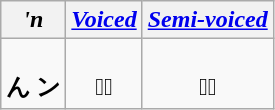<table class="wikitable" style="margin-top:2.75em">
<tr>
<th style="font-size:1em"><em> 'n</em></th>
<th style="font-size:1em"><em> <a href='#'>Voiced</a></em></th>
<th style="font-size:1em"><em> <a href='#'>Semi-voiced</a></em></th>
</tr>
<tr>
<td style="text-align:center"> <br><strong>ん ン</strong></td>
<td style="text-align:center"><br><strong>◌゙</strong></td>
<td style="text-align:center"><br><strong>◌゚</strong></td>
</tr>
</table>
